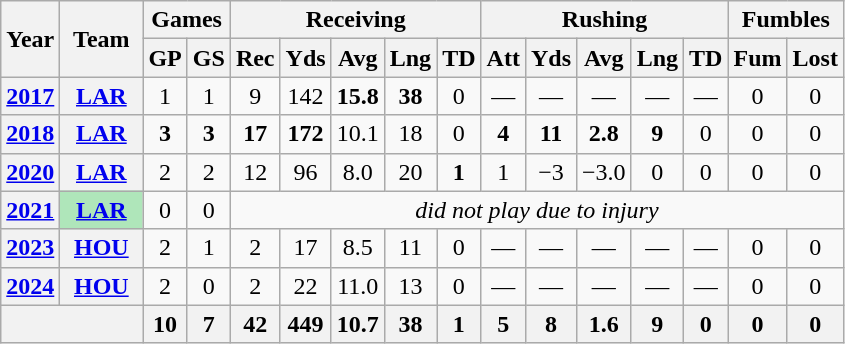<table class="wikitable" style="text-align: center;">
<tr>
<th rowspan="2">Year</th>
<th rowspan="2">Team</th>
<th colspan="2">Games</th>
<th colspan="5">Receiving</th>
<th colspan="5">Rushing</th>
<th colspan="2">Fumbles</th>
</tr>
<tr>
<th>GP</th>
<th>GS</th>
<th>Rec</th>
<th>Yds</th>
<th>Avg</th>
<th>Lng</th>
<th>TD</th>
<th>Att</th>
<th>Yds</th>
<th>Avg</th>
<th>Lng</th>
<th>TD</th>
<th>Fum</th>
<th>Lost</th>
</tr>
<tr>
<th><a href='#'>2017</a></th>
<th><a href='#'>LAR</a></th>
<td>1</td>
<td>1</td>
<td>9</td>
<td>142</td>
<td><strong>15.8</strong></td>
<td><strong>38</strong></td>
<td>0</td>
<td>—</td>
<td>—</td>
<td>—</td>
<td>—</td>
<td>—</td>
<td>0</td>
<td>0</td>
</tr>
<tr>
<th><a href='#'>2018</a></th>
<th><a href='#'>LAR</a></th>
<td><strong>3</strong></td>
<td><strong>3</strong></td>
<td><strong>17</strong></td>
<td><strong>172</strong></td>
<td>10.1</td>
<td>18</td>
<td>0</td>
<td><strong>4</strong></td>
<td><strong>11</strong></td>
<td><strong>2.8</strong></td>
<td><strong>9</strong></td>
<td>0</td>
<td>0</td>
<td>0</td>
</tr>
<tr>
<th><a href='#'>2020</a></th>
<th><a href='#'>LAR</a></th>
<td>2</td>
<td>2</td>
<td>12</td>
<td>96</td>
<td>8.0</td>
<td>20</td>
<td><strong>1</strong></td>
<td>1</td>
<td>−3</td>
<td>−3.0</td>
<td>0</td>
<td>0</td>
<td>0</td>
<td>0</td>
</tr>
<tr>
<th><a href='#'>2021</a></th>
<th style="background:#afe6ba; width:3em;"><a href='#'>LAR</a></th>
<td>0</td>
<td>0</td>
<td colspan="12"><em>did not play due to injury</em></td>
</tr>
<tr>
<th><a href='#'>2023</a></th>
<th><a href='#'>HOU</a></th>
<td>2</td>
<td>1</td>
<td>2</td>
<td>17</td>
<td>8.5</td>
<td>11</td>
<td>0</td>
<td>—</td>
<td>—</td>
<td>—</td>
<td>—</td>
<td>—</td>
<td>0</td>
<td>0</td>
</tr>
<tr>
<th><a href='#'>2024</a></th>
<th><a href='#'>HOU</a></th>
<td>2</td>
<td>0</td>
<td>2</td>
<td>22</td>
<td>11.0</td>
<td>13</td>
<td>0</td>
<td>—</td>
<td>—</td>
<td>—</td>
<td>—</td>
<td>—</td>
<td>0</td>
<td>0</td>
</tr>
<tr>
<th colspan="2"></th>
<th>10</th>
<th>7</th>
<th>42</th>
<th>449</th>
<th>10.7</th>
<th>38</th>
<th>1</th>
<th>5</th>
<th>8</th>
<th>1.6</th>
<th>9</th>
<th>0</th>
<th>0</th>
<th>0</th>
</tr>
</table>
